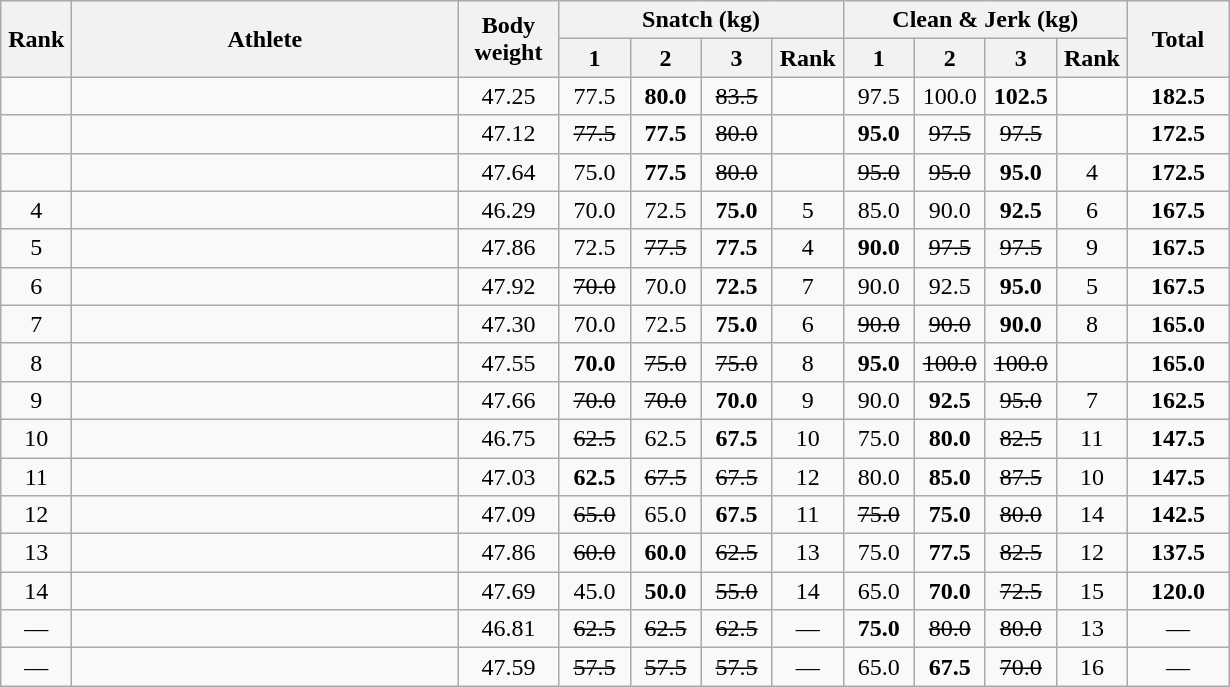<table class = "wikitable" style="text-align:center;">
<tr>
<th rowspan=2 width=40>Rank</th>
<th rowspan=2 width=250>Athlete</th>
<th rowspan=2 width=60>Body weight</th>
<th colspan=4>Snatch (kg)</th>
<th colspan=4>Clean & Jerk (kg)</th>
<th rowspan=2 width=60>Total</th>
</tr>
<tr>
<th width=40>1</th>
<th width=40>2</th>
<th width=40>3</th>
<th width=40>Rank</th>
<th width=40>1</th>
<th width=40>2</th>
<th width=40>3</th>
<th width=40>Rank</th>
</tr>
<tr>
<td></td>
<td align=left></td>
<td>47.25</td>
<td>77.5</td>
<td><strong>80.0</strong></td>
<td><s>83.5 </s></td>
<td></td>
<td>97.5</td>
<td>100.0</td>
<td><strong>102.5</strong></td>
<td></td>
<td><strong>182.5</strong></td>
</tr>
<tr>
<td></td>
<td align=left></td>
<td>47.12</td>
<td><s>77.5 </s></td>
<td><strong>77.5</strong></td>
<td><s>80.0 </s></td>
<td></td>
<td><strong>95.0</strong></td>
<td><s>97.5 </s></td>
<td><s>97.5 </s></td>
<td></td>
<td><strong>172.5</strong></td>
</tr>
<tr>
<td></td>
<td align=left></td>
<td>47.64</td>
<td>75.0</td>
<td><strong>77.5</strong></td>
<td><s>80.0 </s></td>
<td></td>
<td><s>95.0 </s></td>
<td><s>95.0 </s></td>
<td><strong>95.0</strong></td>
<td>4</td>
<td><strong>172.5</strong></td>
</tr>
<tr>
<td>4</td>
<td align=left></td>
<td>46.29</td>
<td>70.0</td>
<td>72.5</td>
<td><strong>75.0</strong></td>
<td>5</td>
<td>85.0</td>
<td>90.0</td>
<td><strong>92.5</strong></td>
<td>6</td>
<td><strong>167.5  </strong></td>
</tr>
<tr>
<td>5</td>
<td align=left></td>
<td>47.86</td>
<td>72.5</td>
<td><s>77.5 </s></td>
<td><strong>77.5</strong></td>
<td>4</td>
<td><strong>90.0</strong></td>
<td><s>97.5 </s></td>
<td><s>97.5 </s></td>
<td>9</td>
<td><strong>167.5</strong></td>
</tr>
<tr>
<td>6</td>
<td align=left></td>
<td>47.92</td>
<td><s>70.0 </s></td>
<td>70.0</td>
<td><strong>72.5</strong></td>
<td>7</td>
<td>90.0</td>
<td>92.5</td>
<td><strong>95.0</strong></td>
<td>5</td>
<td><strong>167.5  </strong></td>
</tr>
<tr>
<td>7</td>
<td align=left></td>
<td>47.30</td>
<td>70.0</td>
<td>72.5</td>
<td><strong>75.0</strong></td>
<td>6</td>
<td><s>90.0 </s></td>
<td><s>90.0 </s></td>
<td><strong>90.0</strong></td>
<td>8</td>
<td><strong>165.0  </strong></td>
</tr>
<tr>
<td>8</td>
<td align=left></td>
<td>47.55</td>
<td><strong>70.0</strong></td>
<td><s>75.0 </s></td>
<td><s>75.0 </s></td>
<td>8</td>
<td><strong>95.0</strong></td>
<td><s>100.0 </s></td>
<td><s>100.0 </s></td>
<td></td>
<td><strong>165.0  </strong></td>
</tr>
<tr>
<td>9</td>
<td align=left></td>
<td>47.66</td>
<td><s>70.0 </s></td>
<td><s>70.0 </s></td>
<td><strong>70.0</strong></td>
<td>9</td>
<td>90.0</td>
<td><strong>92.5</strong></td>
<td><s>95.0 </s></td>
<td>7</td>
<td><strong>162.5  </strong></td>
</tr>
<tr>
<td>10</td>
<td align=left></td>
<td>46.75</td>
<td><s>62.5 </s></td>
<td>62.5</td>
<td><strong>67.5</strong></td>
<td>10</td>
<td>75.0</td>
<td><strong>80.0</strong></td>
<td><s>82.5 </s></td>
<td>11</td>
<td><strong>147.5  </strong></td>
</tr>
<tr>
<td>11</td>
<td align=left></td>
<td>47.03</td>
<td><strong>62.5</strong></td>
<td><s>67.5 </s></td>
<td><s>67.5 </s></td>
<td>12</td>
<td>80.0</td>
<td><strong>85.0</strong></td>
<td><s>87.5 </s></td>
<td>10</td>
<td><strong>147.5  </strong></td>
</tr>
<tr>
<td>12</td>
<td align=left></td>
<td>47.09</td>
<td><s>65.0 </s></td>
<td>65.0</td>
<td><strong>67.5</strong></td>
<td>11</td>
<td><s>75.0 </s></td>
<td><strong>75.0</strong></td>
<td><s>80.0 </s></td>
<td>14</td>
<td><strong>142.5  </strong></td>
</tr>
<tr>
<td>13</td>
<td align=left></td>
<td>47.86</td>
<td><s>60.0 </s></td>
<td><strong>60.0</strong></td>
<td><s>62.5 </s></td>
<td>13</td>
<td>75.0</td>
<td><strong>77.5</strong></td>
<td><s>82.5 </s></td>
<td>12</td>
<td><strong>137.5  </strong></td>
</tr>
<tr>
<td>14</td>
<td align=left></td>
<td>47.69</td>
<td>45.0</td>
<td><strong>50.0</strong></td>
<td><s>55.0 </s></td>
<td>14</td>
<td>65.0</td>
<td><strong>70.0</strong></td>
<td><s>72.5 </s></td>
<td>15</td>
<td><strong>120.0  </strong></td>
</tr>
<tr>
<td>—</td>
<td align=left></td>
<td>46.81</td>
<td><s>62.5 </s></td>
<td><s>62.5 </s></td>
<td><s>62.5 </s></td>
<td>—</td>
<td><strong>75.0</strong></td>
<td><s>80.0 </s></td>
<td><s>80.0 </s></td>
<td>13</td>
<td>—</td>
</tr>
<tr>
<td>—</td>
<td align=left></td>
<td>47.59</td>
<td><s>57.5 </s></td>
<td><s>57.5 </s></td>
<td><s>57.5 </s></td>
<td>—</td>
<td>65.0</td>
<td><strong>67.5</strong></td>
<td><s>70.0 </s></td>
<td>16</td>
<td>—</td>
</tr>
</table>
